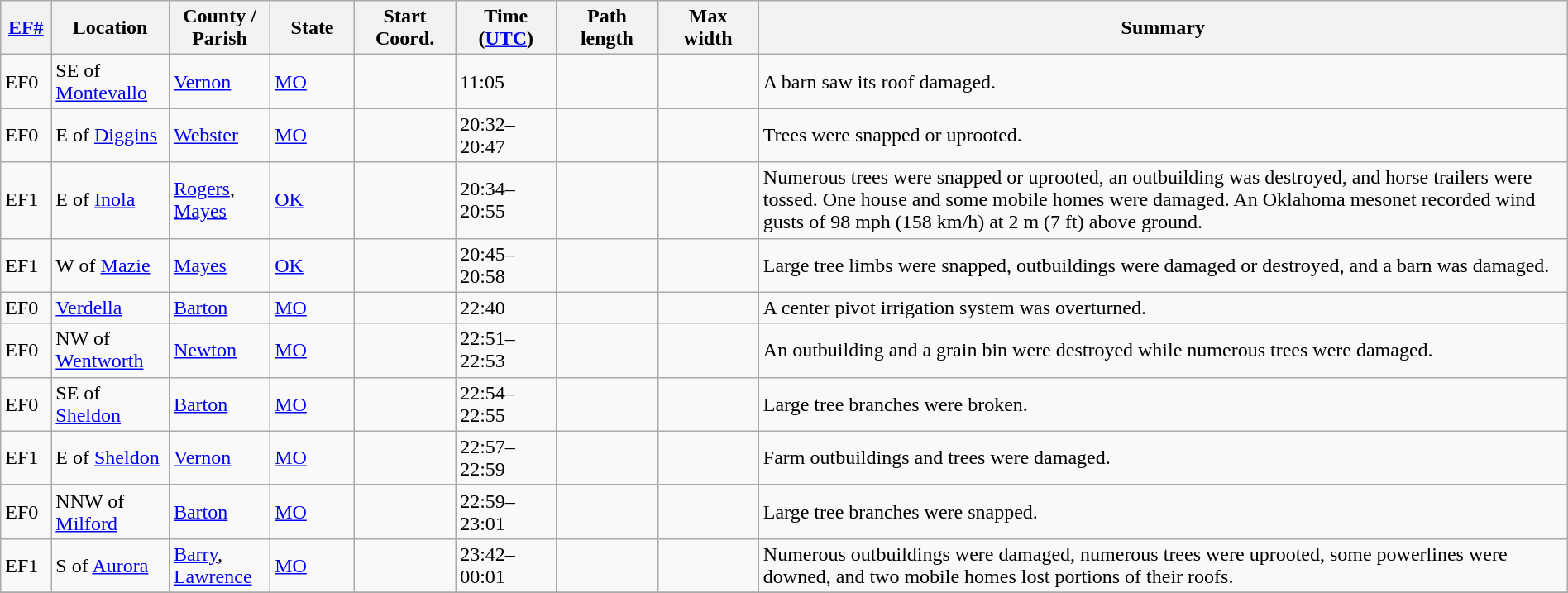<table class="wikitable sortable" style="width:100%;">
<tr>
<th scope="col" style="width:3%; text-align:center;"><a href='#'>EF#</a></th>
<th scope="col" style="width:7%; text-align:center;" class="unsortable">Location</th>
<th scope="col" style="width:6%; text-align:center;" class="unsortable">County / Parish</th>
<th scope="col" style="width:5%; text-align:center;">State</th>
<th scope="col" style="width:6%; text-align:center;">Start Coord.</th>
<th scope="col" style="width:6%; text-align:center;">Time (<a href='#'>UTC</a>)</th>
<th scope="col" style="width:6%; text-align:center;">Path length</th>
<th scope="col" style="width:6%; text-align:center;">Max width</th>
<th scope="col" class="unsortable" style="width:48%; text-align:center;">Summary</th>
</tr>
<tr>
<td bgcolor=>EF0</td>
<td>SE of <a href='#'>Montevallo</a></td>
<td><a href='#'>Vernon</a></td>
<td><a href='#'>MO</a></td>
<td></td>
<td>11:05</td>
<td></td>
<td></td>
<td>A barn saw its roof damaged.</td>
</tr>
<tr>
<td bgcolor=>EF0</td>
<td>E of <a href='#'>Diggins</a></td>
<td><a href='#'>Webster</a></td>
<td><a href='#'>MO</a></td>
<td></td>
<td>20:32–20:47</td>
<td></td>
<td></td>
<td>Trees were snapped or uprooted.</td>
</tr>
<tr>
<td bgcolor=>EF1</td>
<td>E of <a href='#'>Inola</a></td>
<td><a href='#'>Rogers</a>, <a href='#'>Mayes</a></td>
<td><a href='#'>OK</a></td>
<td></td>
<td>20:34–20:55</td>
<td></td>
<td></td>
<td>Numerous trees were snapped or uprooted, an outbuilding was destroyed, and horse trailers were tossed. One house and some mobile homes were damaged. An Oklahoma mesonet recorded wind gusts of 98 mph (158 km/h) at 2 m (7 ft) above ground.</td>
</tr>
<tr>
<td bgcolor=>EF1</td>
<td>W of <a href='#'>Mazie</a></td>
<td><a href='#'>Mayes</a></td>
<td><a href='#'>OK</a></td>
<td></td>
<td>20:45–20:58</td>
<td></td>
<td></td>
<td>Large tree limbs were snapped, outbuildings were damaged or destroyed, and a barn was damaged.</td>
</tr>
<tr>
<td bgcolor=>EF0</td>
<td><a href='#'>Verdella</a></td>
<td><a href='#'>Barton</a></td>
<td><a href='#'>MO</a></td>
<td></td>
<td>22:40</td>
<td></td>
<td></td>
<td>A center pivot irrigation system was overturned.</td>
</tr>
<tr>
<td bgcolor=>EF0</td>
<td>NW of <a href='#'>Wentworth</a></td>
<td><a href='#'>Newton</a></td>
<td><a href='#'>MO</a></td>
<td></td>
<td>22:51–22:53</td>
<td></td>
<td></td>
<td>An outbuilding and a grain bin were destroyed while numerous trees were damaged.</td>
</tr>
<tr>
<td bgcolor=>EF0</td>
<td>SE of <a href='#'>Sheldon</a></td>
<td><a href='#'>Barton</a></td>
<td><a href='#'>MO</a></td>
<td></td>
<td>22:54–22:55</td>
<td></td>
<td></td>
<td>Large tree branches were broken.</td>
</tr>
<tr>
<td bgcolor=>EF1</td>
<td>E of <a href='#'>Sheldon</a></td>
<td><a href='#'>Vernon</a></td>
<td><a href='#'>MO</a></td>
<td></td>
<td>22:57–22:59</td>
<td></td>
<td></td>
<td>Farm outbuildings and trees were damaged.</td>
</tr>
<tr>
<td bgcolor=>EF0</td>
<td>NNW of <a href='#'>Milford</a></td>
<td><a href='#'>Barton</a></td>
<td><a href='#'>MO</a></td>
<td></td>
<td>22:59–23:01</td>
<td></td>
<td></td>
<td>Large tree branches were snapped.</td>
</tr>
<tr>
<td bgcolor=>EF1</td>
<td>S of <a href='#'>Aurora</a></td>
<td><a href='#'>Barry</a>, <a href='#'>Lawrence</a></td>
<td><a href='#'>MO</a></td>
<td></td>
<td>23:42–00:01</td>
<td></td>
<td></td>
<td>Numerous outbuildings were damaged, numerous trees were uprooted, some powerlines were downed, and two mobile homes lost portions of their roofs.</td>
</tr>
<tr>
</tr>
</table>
